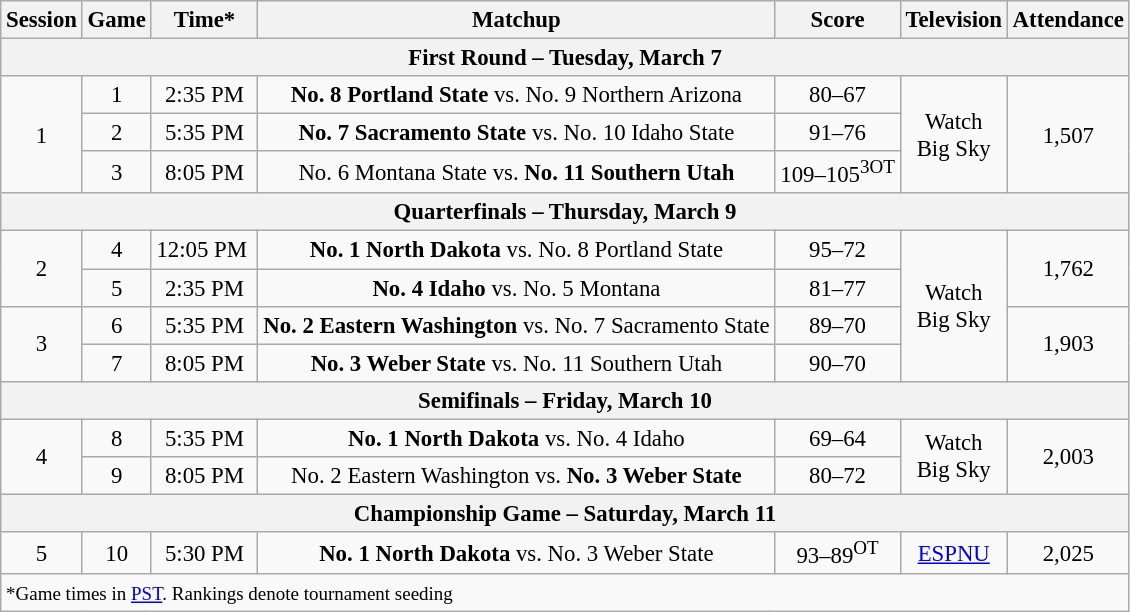<table class="wikitable" style="font-size:95%; text-align:center;">
<tr>
<th>Session</th>
<th>Game</th>
<th>Time*</th>
<th>Matchup</th>
<th>Score</th>
<th>Television</th>
<th>Attendance</th>
</tr>
<tr>
<th colspan=7>First Round – Tuesday, March 7</th>
</tr>
<tr>
<td rowspan=3>1</td>
<td>1</td>
<td>2:35 PM</td>
<td><strong>No. 8 Portland State</strong> vs. No. 9 Northern Arizona</td>
<td>80–67</td>
<td rowspan=3>Watch<br>Big Sky</td>
<td rowspan=3>1,507</td>
</tr>
<tr>
<td>2</td>
<td>5:35 PM</td>
<td><strong>No. 7 Sacramento State</strong> vs. No. 10 Idaho State</td>
<td>91–76</td>
</tr>
<tr>
<td>3</td>
<td>8:05 PM</td>
<td>No. 6 Montana State vs. <strong>No. 11 Southern Utah</strong></td>
<td>109–105<sup>3OT</sup></td>
</tr>
<tr>
<th colspan=7>Quarterfinals – Thursday, March 9</th>
</tr>
<tr>
<td rowspan=2>2</td>
<td>4</td>
<td>12:05 PM </td>
<td><strong>No. 1 North Dakota</strong> vs. No. 8 Portland State</td>
<td>95–72</td>
<td rowspan=4>Watch<br>Big Sky</td>
<td rowspan=2>1,762</td>
</tr>
<tr>
<td>5</td>
<td>2:35 PM</td>
<td><strong>No. 4 Idaho</strong> vs. No. 5 Montana</td>
<td>81–77</td>
</tr>
<tr>
<td rowspan=2>3</td>
<td>6</td>
<td>5:35 PM</td>
<td><strong>No. 2 Eastern Washington</strong> vs. No. 7 Sacramento State</td>
<td>89–70</td>
<td rowspan=2>1,903</td>
</tr>
<tr>
<td>7</td>
<td>8:05 PM</td>
<td><strong>No. 3 Weber State</strong> vs. No. 11 Southern Utah</td>
<td>90–70</td>
</tr>
<tr>
<th colspan=7>Semifinals – Friday, March 10</th>
</tr>
<tr>
<td rowspan=2>4</td>
<td>8</td>
<td>5:35 PM</td>
<td><strong>No. 1 North Dakota</strong> vs. No. 4 Idaho</td>
<td>69–64</td>
<td rowspan=2>Watch<br>Big Sky</td>
<td rowspan=2>2,003</td>
</tr>
<tr>
<td>9</td>
<td>8:05 PM</td>
<td>No. 2 Eastern Washington vs. <strong>No. 3 Weber State</strong></td>
<td>80–72</td>
</tr>
<tr>
<th colspan=7>Championship Game – Saturday, March 11</th>
</tr>
<tr>
<td>5</td>
<td>10</td>
<td>5:30 PM</td>
<td><strong>No. 1 North Dakota</strong> vs. No. 3 Weber State</td>
<td>93–89<sup>OT</sup></td>
<td><a href='#'>ESPNU</a></td>
<td>2,025</td>
</tr>
<tr>
<td colspan=7 align=left><small>*Game times in <a href='#'>PST</a>. Rankings denote tournament seeding</small></td>
</tr>
</table>
